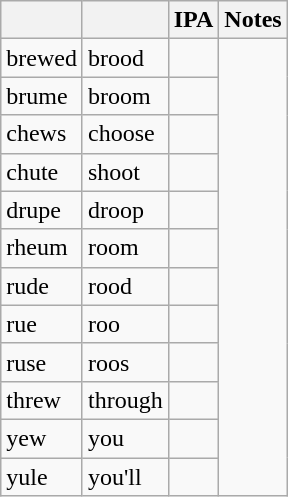<table class="wikitable sortable mw-collapsible mw-collapsed">
<tr>
<th></th>
<th></th>
<th>IPA</th>
<th>Notes</th>
</tr>
<tr>
<td>brewed</td>
<td>brood</td>
<td></td>
</tr>
<tr>
<td>brume</td>
<td>broom</td>
<td></td>
</tr>
<tr>
<td>chews</td>
<td>choose</td>
<td></td>
</tr>
<tr>
<td>chute</td>
<td>shoot</td>
<td></td>
</tr>
<tr>
<td>drupe</td>
<td>droop</td>
<td></td>
</tr>
<tr>
<td>rheum</td>
<td>room</td>
<td></td>
</tr>
<tr>
<td>rude</td>
<td>rood</td>
<td></td>
</tr>
<tr>
<td>rue</td>
<td>roo</td>
<td></td>
</tr>
<tr>
<td>ruse</td>
<td>roos</td>
<td></td>
</tr>
<tr>
<td>threw</td>
<td>through</td>
<td></td>
</tr>
<tr>
<td>yew</td>
<td>you</td>
<td></td>
</tr>
<tr>
<td>yule</td>
<td>you'll</td>
<td></td>
</tr>
</table>
